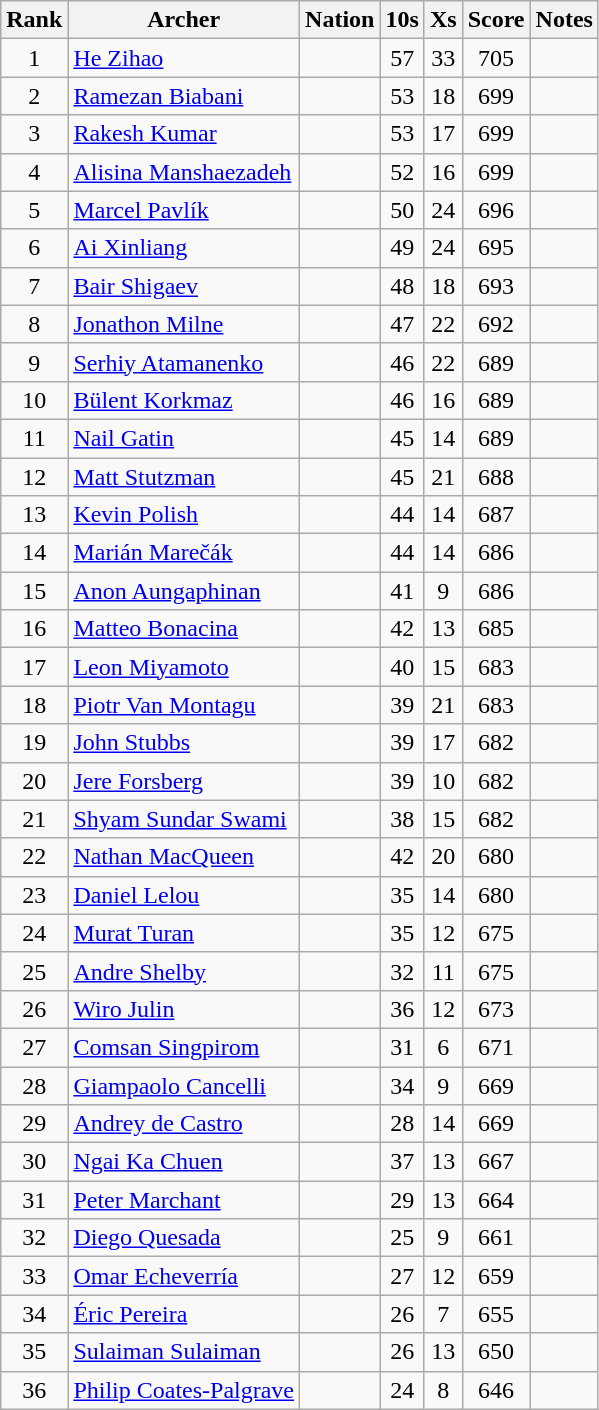<table class="wikitable sortable" style="text-align:center">
<tr>
<th>Rank</th>
<th>Archer</th>
<th>Nation</th>
<th>10s</th>
<th>Xs</th>
<th>Score</th>
<th>Notes</th>
</tr>
<tr>
<td>1</td>
<td align=left><a href='#'>He Zihao</a></td>
<td align=left></td>
<td>57</td>
<td>33</td>
<td>705</td>
<td></td>
</tr>
<tr>
<td>2</td>
<td align=left><a href='#'>Ramezan Biabani</a></td>
<td align=left></td>
<td>53</td>
<td>18</td>
<td>699</td>
<td></td>
</tr>
<tr>
<td>3</td>
<td align=left><a href='#'>Rakesh Kumar</a></td>
<td align=left></td>
<td>53</td>
<td>17</td>
<td>699</td>
<td></td>
</tr>
<tr>
<td>4</td>
<td align=left><a href='#'>Alisina Manshaezadeh</a></td>
<td align=left></td>
<td>52</td>
<td>16</td>
<td>699</td>
<td></td>
</tr>
<tr>
<td>5</td>
<td align=left><a href='#'>Marcel Pavlík</a></td>
<td align=left></td>
<td>50</td>
<td>24</td>
<td>696</td>
<td></td>
</tr>
<tr>
<td>6</td>
<td align=left><a href='#'>Ai Xinliang</a></td>
<td align=left></td>
<td>49</td>
<td>24</td>
<td>695</td>
<td></td>
</tr>
<tr>
<td>7</td>
<td align=left><a href='#'>Bair Shigaev</a></td>
<td align=left></td>
<td>48</td>
<td>18</td>
<td>693</td>
<td></td>
</tr>
<tr>
<td>8</td>
<td align=left><a href='#'>Jonathon Milne</a></td>
<td align=left></td>
<td>47</td>
<td>22</td>
<td>692</td>
<td></td>
</tr>
<tr>
<td>9</td>
<td align=left><a href='#'>Serhiy Atamanenko</a></td>
<td align=left></td>
<td>46</td>
<td>22</td>
<td>689</td>
<td></td>
</tr>
<tr>
<td>10</td>
<td align=left><a href='#'>Bülent Korkmaz</a></td>
<td align=left></td>
<td>46</td>
<td>16</td>
<td>689</td>
<td></td>
</tr>
<tr>
<td>11</td>
<td align=left><a href='#'>Nail Gatin</a></td>
<td align=left></td>
<td>45</td>
<td>14</td>
<td>689</td>
<td></td>
</tr>
<tr>
<td>12</td>
<td align=left><a href='#'>Matt Stutzman</a></td>
<td align=left></td>
<td>45</td>
<td>21</td>
<td>688</td>
<td></td>
</tr>
<tr>
<td>13</td>
<td align=left><a href='#'>Kevin Polish</a></td>
<td align=left></td>
<td>44</td>
<td>14</td>
<td>687</td>
<td></td>
</tr>
<tr>
<td>14</td>
<td align=left><a href='#'>Marián Marečák</a></td>
<td align=left></td>
<td>44</td>
<td>14</td>
<td>686</td>
<td></td>
</tr>
<tr>
<td>15</td>
<td align=left><a href='#'>Anon Aungaphinan</a></td>
<td align=left></td>
<td>41</td>
<td>9</td>
<td>686</td>
<td></td>
</tr>
<tr>
<td>16</td>
<td align=left><a href='#'>Matteo Bonacina</a></td>
<td align=left></td>
<td>42</td>
<td>13</td>
<td>685</td>
<td></td>
</tr>
<tr>
<td>17</td>
<td align=left><a href='#'>Leon Miyamoto</a></td>
<td align=left></td>
<td>40</td>
<td>15</td>
<td>683</td>
<td></td>
</tr>
<tr>
<td>18</td>
<td align=left><a href='#'>Piotr Van Montagu</a></td>
<td align=left></td>
<td>39</td>
<td>21</td>
<td>683</td>
<td></td>
</tr>
<tr>
<td>19</td>
<td align=left><a href='#'>John Stubbs</a></td>
<td align=left></td>
<td>39</td>
<td>17</td>
<td>682</td>
<td></td>
</tr>
<tr>
<td>20</td>
<td align=left><a href='#'>Jere Forsberg</a></td>
<td align=left></td>
<td>39</td>
<td>10</td>
<td>682</td>
<td></td>
</tr>
<tr>
<td>21</td>
<td align=left><a href='#'>Shyam Sundar Swami</a></td>
<td align=left></td>
<td>38</td>
<td>15</td>
<td>682</td>
<td></td>
</tr>
<tr>
<td>22</td>
<td align=left><a href='#'>Nathan MacQueen</a></td>
<td align=left></td>
<td>42</td>
<td>20</td>
<td>680</td>
<td></td>
</tr>
<tr>
<td>23</td>
<td align=left><a href='#'>Daniel Lelou</a></td>
<td align=left></td>
<td>35</td>
<td>14</td>
<td>680</td>
<td></td>
</tr>
<tr>
<td>24</td>
<td align=left><a href='#'>Murat Turan</a></td>
<td align=left></td>
<td>35</td>
<td>12</td>
<td>675</td>
<td></td>
</tr>
<tr>
<td>25</td>
<td align=left><a href='#'>Andre Shelby</a></td>
<td align=left></td>
<td>32</td>
<td>11</td>
<td>675</td>
<td></td>
</tr>
<tr>
<td>26</td>
<td align=left><a href='#'>Wiro Julin</a></td>
<td align=left></td>
<td>36</td>
<td>12</td>
<td>673</td>
<td></td>
</tr>
<tr>
<td>27</td>
<td align=left><a href='#'>Comsan Singpirom</a></td>
<td align=left></td>
<td>31</td>
<td>6</td>
<td>671</td>
<td></td>
</tr>
<tr>
<td>28</td>
<td align=left><a href='#'>Giampaolo Cancelli</a></td>
<td align=left></td>
<td>34</td>
<td>9</td>
<td>669</td>
<td></td>
</tr>
<tr>
<td>29</td>
<td align=left><a href='#'>Andrey de Castro</a></td>
<td align=left></td>
<td>28</td>
<td>14</td>
<td>669</td>
<td></td>
</tr>
<tr>
<td>30</td>
<td align=left><a href='#'>Ngai Ka Chuen</a></td>
<td align=left></td>
<td>37</td>
<td>13</td>
<td>667</td>
<td></td>
</tr>
<tr>
<td>31</td>
<td align=left><a href='#'>Peter Marchant</a></td>
<td align=left></td>
<td>29</td>
<td>13</td>
<td>664</td>
<td></td>
</tr>
<tr>
<td>32</td>
<td align=left><a href='#'>Diego Quesada</a></td>
<td align=left></td>
<td>25</td>
<td>9</td>
<td>661</td>
<td></td>
</tr>
<tr>
<td>33</td>
<td align=left><a href='#'>Omar Echeverría</a></td>
<td align=left></td>
<td>27</td>
<td>12</td>
<td>659</td>
<td></td>
</tr>
<tr>
<td>34</td>
<td align=left><a href='#'>Éric Pereira</a></td>
<td align=left></td>
<td>26</td>
<td>7</td>
<td>655</td>
<td></td>
</tr>
<tr>
<td>35</td>
<td align=left><a href='#'>Sulaiman Sulaiman</a></td>
<td align=left></td>
<td>26</td>
<td>13</td>
<td>650</td>
<td></td>
</tr>
<tr>
<td>36</td>
<td align=left><a href='#'>Philip Coates-Palgrave</a></td>
<td align=left></td>
<td>24</td>
<td>8</td>
<td>646</td>
<td></td>
</tr>
</table>
